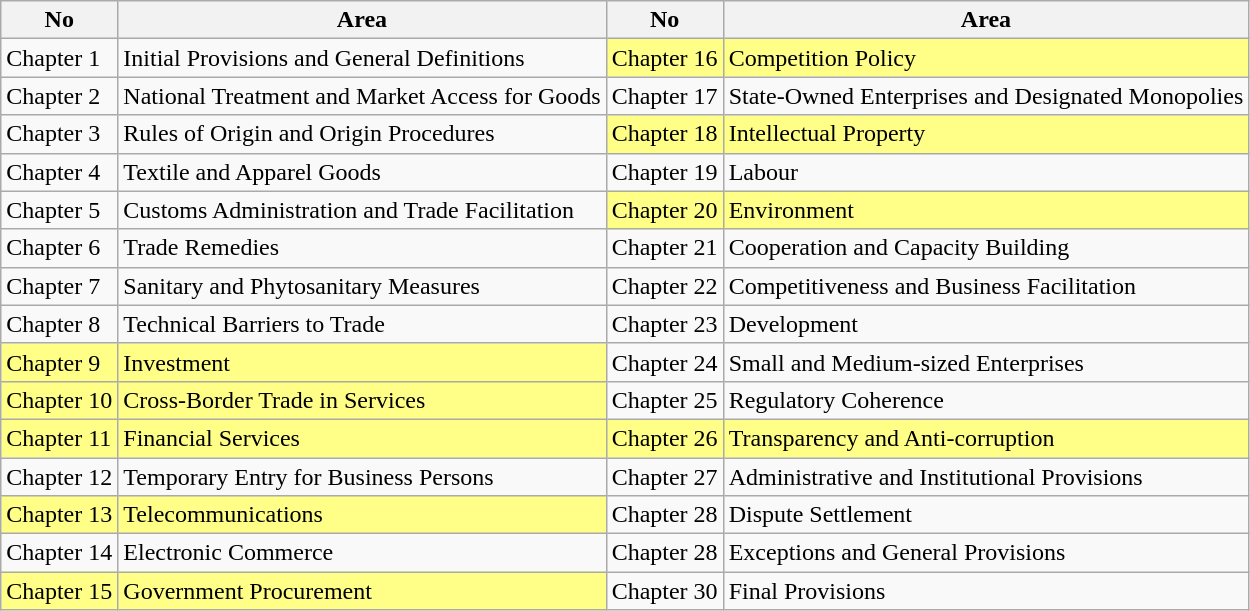<table class="wikitable">
<tr>
<th>No</th>
<th>Area</th>
<th>No</th>
<th>Area</th>
</tr>
<tr>
<td>Chapter 1</td>
<td>Initial Provisions and General Definitions</td>
<td style="background-color: #ff8">Chapter 16</td>
<td style="background-color: #ff8">Competition Policy</td>
</tr>
<tr>
<td>Chapter 2</td>
<td>National Treatment and Market Access for Goods</td>
<td>Chapter 17</td>
<td>State-Owned Enterprises and Designated Monopolies</td>
</tr>
<tr>
<td>Chapter 3</td>
<td>Rules of Origin and Origin Procedures</td>
<td style="background-color: #ff8">Chapter 18</td>
<td style="background-color: #ff8">Intellectual Property</td>
</tr>
<tr>
<td>Chapter 4</td>
<td>Textile and Apparel Goods</td>
<td>Chapter 19</td>
<td>Labour</td>
</tr>
<tr>
<td>Chapter 5</td>
<td>Customs Administration and Trade Facilitation</td>
<td style="background-color: #ff8">Chapter 20</td>
<td style="background-color: #ff8">Environment</td>
</tr>
<tr>
<td>Chapter 6</td>
<td>Trade Remedies</td>
<td>Chapter 21</td>
<td>Cooperation and Capacity Building</td>
</tr>
<tr>
<td>Chapter 7</td>
<td>Sanitary and Phytosanitary Measures</td>
<td>Chapter 22</td>
<td>Competitiveness and Business Facilitation</td>
</tr>
<tr>
<td>Chapter 8</td>
<td>Technical Barriers to Trade</td>
<td>Chapter 23</td>
<td>Development</td>
</tr>
<tr>
<td style="background-color: #ff8">Chapter 9</td>
<td style="background-color: #ff8">Investment</td>
<td>Chapter 24</td>
<td>Small and Medium-sized Enterprises</td>
</tr>
<tr>
<td style="background-color: #ff8">Chapter 10</td>
<td style="background-color: #ff8">Cross-Border Trade in Services</td>
<td>Chapter 25</td>
<td>Regulatory Coherence</td>
</tr>
<tr>
<td style="background-color: #ff8">Chapter 11</td>
<td style="background-color: #ff8">Financial Services</td>
<td style="background-color: #ff8">Chapter 26</td>
<td style="background-color: #ff8">Transparency and Anti-corruption</td>
</tr>
<tr>
<td>Chapter 12</td>
<td>Temporary Entry for Business Persons</td>
<td>Chapter 27</td>
<td>Administrative and Institutional Provisions</td>
</tr>
<tr>
<td style="background-color: #ff8">Chapter 13</td>
<td style="background-color: #ff8">Telecommunications</td>
<td>Chapter 28</td>
<td>Dispute Settlement</td>
</tr>
<tr>
<td>Chapter 14</td>
<td>Electronic Commerce</td>
<td>Chapter 28</td>
<td>Exceptions and General Provisions</td>
</tr>
<tr>
<td style="background-color: #ff8">Chapter 15</td>
<td style="background-color: #ff8">Government Procurement</td>
<td>Chapter 30</td>
<td>Final Provisions</td>
</tr>
</table>
